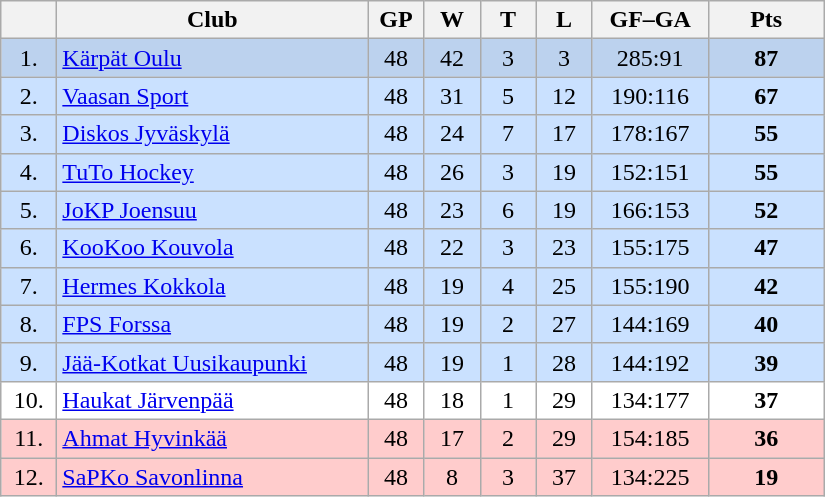<table class="wikitable">
<tr>
<th width="30"></th>
<th width="200">Club</th>
<th width="30">GP</th>
<th width="30">W</th>
<th width="30">T</th>
<th width="30">L</th>
<th width="70">GF–GA</th>
<th width="70">Pts</th>
</tr>
<tr bgcolor="#BCD2EE" align="center">
<td>1.</td>
<td align="left"><a href='#'>Kärpät Oulu</a></td>
<td>48</td>
<td>42</td>
<td>3</td>
<td>3</td>
<td>285:91</td>
<td><strong>87</strong></td>
</tr>
<tr bgcolor="#CAE1FF" align="center">
<td>2.</td>
<td align="left"><a href='#'>Vaasan Sport</a></td>
<td>48</td>
<td>31</td>
<td>5</td>
<td>12</td>
<td>190:116</td>
<td><strong>67</strong></td>
</tr>
<tr bgcolor="#CAE1FF" align="center">
<td>3.</td>
<td align="left"><a href='#'>Diskos Jyväskylä</a></td>
<td>48</td>
<td>24</td>
<td>7</td>
<td>17</td>
<td>178:167</td>
<td><strong>55</strong></td>
</tr>
<tr bgcolor="#CAE1FF" align="center">
<td>4.</td>
<td align="left"><a href='#'>TuTo Hockey</a></td>
<td>48</td>
<td>26</td>
<td>3</td>
<td>19</td>
<td>152:151</td>
<td><strong>55</strong></td>
</tr>
<tr bgcolor="#CAE1FF" align="center">
<td>5.</td>
<td align="left"><a href='#'>JoKP Joensuu</a></td>
<td>48</td>
<td>23</td>
<td>6</td>
<td>19</td>
<td>166:153</td>
<td><strong>52</strong></td>
</tr>
<tr bgcolor="#CAE1FF" align="center">
<td>6.</td>
<td align="left"><a href='#'>KooKoo Kouvola</a></td>
<td>48</td>
<td>22</td>
<td>3</td>
<td>23</td>
<td>155:175</td>
<td><strong>47</strong></td>
</tr>
<tr bgcolor="#CAE1FF" align="center">
<td>7.</td>
<td align="left"><a href='#'>Hermes Kokkola</a></td>
<td>48</td>
<td>19</td>
<td>4</td>
<td>25</td>
<td>155:190</td>
<td><strong>42</strong></td>
</tr>
<tr bgcolor="#CAE1FF" align="center">
<td>8.</td>
<td align="left"><a href='#'>FPS Forssa</a></td>
<td>48</td>
<td>19</td>
<td>2</td>
<td>27</td>
<td>144:169</td>
<td><strong>40</strong></td>
</tr>
<tr bgcolor="#CAE1FF" align="center">
<td>9.</td>
<td align="left"><a href='#'>Jää-Kotkat Uusikaupunki</a></td>
<td>48</td>
<td>19</td>
<td>1</td>
<td>28</td>
<td>144:192</td>
<td><strong>39</strong></td>
</tr>
<tr bgcolor="#FFFFFF" align="center">
<td>10.</td>
<td align="left"><a href='#'>Haukat Järvenpää</a></td>
<td>48</td>
<td>18</td>
<td>1</td>
<td>29</td>
<td>134:177</td>
<td><strong>37</strong></td>
</tr>
<tr bgcolor="#FFCCCC" align="center">
<td>11.</td>
<td align="left"><a href='#'>Ahmat Hyvinkää</a></td>
<td>48</td>
<td>17</td>
<td>2</td>
<td>29</td>
<td>154:185</td>
<td><strong>36</strong></td>
</tr>
<tr bgcolor="#FFCCCC" align="center">
<td>12.</td>
<td align="left"><a href='#'>SaPKo Savonlinna</a></td>
<td>48</td>
<td>8</td>
<td>3</td>
<td>37</td>
<td>134:225</td>
<td><strong>19</strong></td>
</tr>
</table>
